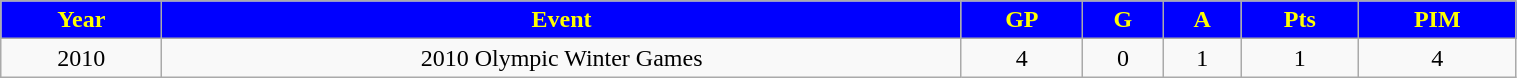<table class="wikitable" style="width:80%;">
<tr style="text-align:center; background:blue; color:yellow;">
<td><strong>Year</strong></td>
<td><strong>Event</strong></td>
<td><strong>GP</strong></td>
<td><strong>G</strong></td>
<td><strong>A</strong></td>
<td><strong>Pts</strong></td>
<td><strong>PIM</strong></td>
</tr>
<tr style="text-align:center;" bgcolor="">
<td>2010</td>
<td>2010 Olympic Winter Games</td>
<td>4</td>
<td>0</td>
<td>1</td>
<td>1</td>
<td>4</td>
</tr>
</table>
